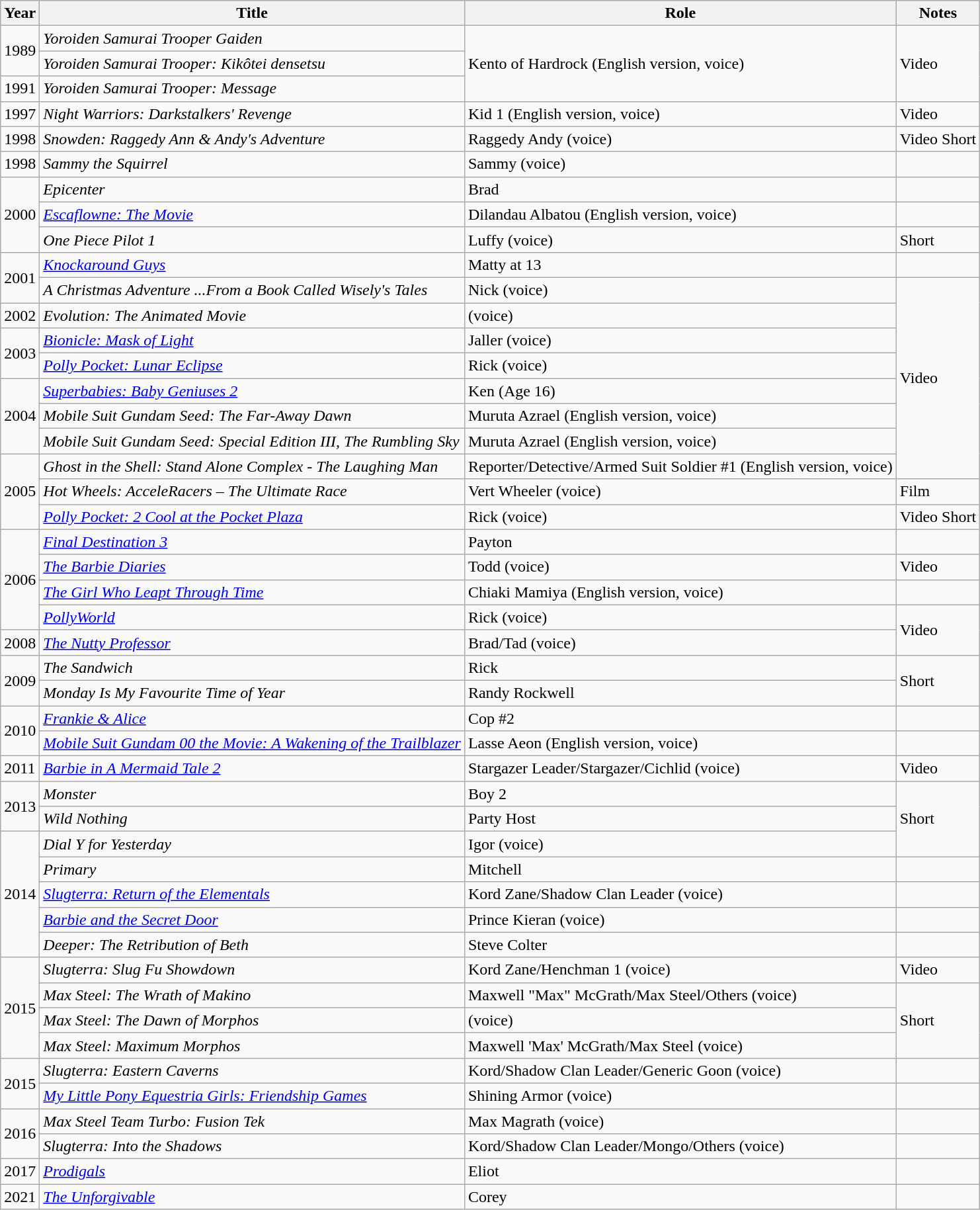<table class="wikitable sortable">
<tr>
<th>Year</th>
<th>Title</th>
<th>Role</th>
<th>Notes</th>
</tr>
<tr>
<td rowspan="2">1989</td>
<td><em>Yoroiden Samurai Trooper Gaiden</em></td>
<td rowspan="3">Kento of Hardrock (English version, voice)</td>
<td rowspan="3">Video</td>
</tr>
<tr>
<td><em>Yoroiden Samurai Trooper: Kikôtei densetsu</em></td>
</tr>
<tr>
<td>1991</td>
<td><em>Yoroiden Samurai Trooper: Message</em></td>
</tr>
<tr>
<td>1997</td>
<td><em>Night Warriors: Darkstalkers' Revenge</em></td>
<td>Kid 1 (English version, voice)</td>
<td>Video</td>
</tr>
<tr>
<td>1998</td>
<td><em>Snowden: Raggedy Ann & Andy's Adventure</em></td>
<td>Raggedy Andy (voice)</td>
<td>Video Short</td>
</tr>
<tr>
<td>1998</td>
<td><em>Sammy the Squirrel</em></td>
<td>Sammy (voice)</td>
<td></td>
</tr>
<tr>
<td rowspan="3">2000</td>
<td><em>Epicenter</em></td>
<td>Brad</td>
<td></td>
</tr>
<tr>
<td><em><a href='#'>Escaflowne: The Movie</a></em></td>
<td>Dilandau Albatou (English version, voice)</td>
<td></td>
</tr>
<tr>
<td><em>One Piece Pilot 1</em></td>
<td>Luffy (voice)</td>
<td>Short</td>
</tr>
<tr>
<td rowspan="2">2001</td>
<td><em><a href='#'>Knockaround Guys</a></em></td>
<td>Matty at 13</td>
<td></td>
</tr>
<tr>
<td data-sort-value="Christmas Adventure ...From a Book Called Wisely's Tales, A"><em>A Christmas Adventure ...From a Book Called Wisely's Tales</em></td>
<td>Nick (voice)</td>
<td rowspan="8">Video</td>
</tr>
<tr>
<td>2002</td>
<td><em>Evolution: The Animated Movie</em></td>
<td>(voice)</td>
</tr>
<tr>
<td rowspan="2">2003</td>
<td><em><a href='#'>Bionicle: Mask of Light</a></em></td>
<td>Jaller (voice)</td>
</tr>
<tr>
<td><em><a href='#'>Polly Pocket: Lunar Eclipse</a></em></td>
<td>Rick (voice)</td>
</tr>
<tr>
<td rowspan="3">2004</td>
<td><em><a href='#'>Superbabies: Baby Geniuses 2</a></em></td>
<td>Ken (Age 16)</td>
</tr>
<tr>
<td><em>Mobile Suit Gundam Seed: The Far-Away Dawn</em></td>
<td>Muruta Azrael (English version, voice)</td>
</tr>
<tr>
<td><em>Mobile Suit Gundam Seed: Special Edition III, The Rumbling Sky</em></td>
<td>Muruta Azrael (English version, voice)</td>
</tr>
<tr>
<td rowspan="3">2005</td>
<td><em>Ghost in the Shell: Stand Alone Complex - The Laughing Man</em></td>
<td>Reporter/Detective/Armed Suit Soldier #1 (English version, voice)</td>
</tr>
<tr>
<td><em>Hot Wheels: AcceleRacers – The Ultimate Race</em></td>
<td>Vert Wheeler (voice)</td>
<td>Film</td>
</tr>
<tr>
<td><em><a href='#'>Polly Pocket: 2 Cool at the Pocket Plaza</a></em></td>
<td>Rick (voice)</td>
<td>Video Short</td>
</tr>
<tr>
<td rowspan="4">2006</td>
<td><em><a href='#'>Final Destination 3</a></em></td>
<td>Payton</td>
<td></td>
</tr>
<tr>
<td data-sort-value="Barbie Diaries, The"><em><a href='#'>The Barbie Diaries</a></em></td>
<td>Todd (voice)</td>
<td>Video</td>
</tr>
<tr>
<td data-sort-value="Girl Who Leapt Through Time, The"><em><a href='#'>The Girl Who Leapt Through Time</a></em></td>
<td>Chiaki Mamiya (English version, voice)</td>
<td></td>
</tr>
<tr>
<td><em><a href='#'>PollyWorld</a></em></td>
<td>Rick (voice)</td>
<td rowspan="2">Video</td>
</tr>
<tr>
<td>2008</td>
<td data-sort-value="Nutty Professor, The"><em><a href='#'>The Nutty Professor</a></em></td>
<td>Brad/Tad (voice)</td>
</tr>
<tr>
<td rowspan="2">2009</td>
<td data-sort-value="Sandwich, The"><em>The Sandwich</em></td>
<td>Rick</td>
<td rowspan="2">Short</td>
</tr>
<tr>
<td><em>Monday Is My Favourite Time of Year</em></td>
<td>Randy Rockwell</td>
</tr>
<tr>
<td rowspan="2">2010</td>
<td><em><a href='#'>Frankie & Alice</a></em></td>
<td>Cop #2</td>
<td></td>
</tr>
<tr>
<td><em><a href='#'>Mobile Suit Gundam 00 the Movie: A Wakening of the Trailblazer</a></em></td>
<td>Lasse Aeon (English version, voice)</td>
<td></td>
</tr>
<tr>
<td>2011</td>
<td><em><a href='#'>Barbie in A Mermaid Tale 2</a></em></td>
<td>Stargazer Leader/Stargazer/Cichlid (voice)</td>
<td>Video</td>
</tr>
<tr>
<td rowspan="2">2013</td>
<td><em>Monster</em></td>
<td>Boy 2</td>
<td rowspan="3">Short</td>
</tr>
<tr>
<td><em>Wild Nothing</em></td>
<td>Party Host</td>
</tr>
<tr>
<td rowspan="5">2014</td>
<td><em>Dial Y for Yesterday</em></td>
<td>Igor (voice)</td>
</tr>
<tr>
<td><em>Primary</em></td>
<td>Mitchell</td>
<td></td>
</tr>
<tr>
<td><em><a href='#'>Slugterra: Return of the Elementals</a></em></td>
<td>Kord Zane/Shadow Clan Leader (voice)</td>
<td></td>
</tr>
<tr>
<td><em><a href='#'>Barbie and the Secret Door</a></em></td>
<td>Prince Kieran (voice)</td>
<td></td>
</tr>
<tr>
<td><em>Deeper: The Retribution of Beth</em></td>
<td>Steve Colter</td>
<td></td>
</tr>
<tr>
<td rowspan="4">2015</td>
<td><em>Slugterra: Slug Fu Showdown</em></td>
<td>Kord Zane/Henchman 1 (voice)</td>
<td>Video</td>
</tr>
<tr>
<td><em>Max Steel: The Wrath of Makino</em></td>
<td>Maxwell "Max" McGrath/Max Steel/Others (voice)</td>
<td rowspan="3">Short</td>
</tr>
<tr>
<td><em>Max Steel: The Dawn of Morphos</em></td>
<td>(voice)</td>
</tr>
<tr>
<td><em>Max Steel: Maximum Morphos</em></td>
<td>Maxwell 'Max' McGrath/Max Steel (voice)</td>
</tr>
<tr>
<td rowspan="2">2015</td>
<td><em>Slugterra: Eastern Caverns</em></td>
<td>Kord/Shadow Clan Leader/Generic Goon (voice)</td>
<td></td>
</tr>
<tr>
<td><em><a href='#'>My Little Pony Equestria Girls: Friendship Games</a></em></td>
<td>Shining Armor (voice)</td>
<td></td>
</tr>
<tr>
<td rowspan="2">2016</td>
<td><em>Max Steel Team Turbo: Fusion Tek</em></td>
<td>Max Magrath (voice)</td>
<td></td>
</tr>
<tr>
<td><em>Slugterra: Into the Shadows</em></td>
<td>Kord/Shadow Clan Leader/Mongo/Others (voice)</td>
<td></td>
</tr>
<tr>
<td>2017</td>
<td><em><a href='#'>Prodigals</a></em></td>
<td>Eliot</td>
<td></td>
</tr>
<tr>
<td>2021</td>
<td data-sort-value="Unforgivable, The"><em><a href='#'>The Unforgivable</a></em></td>
<td>Corey</td>
<td></td>
</tr>
</table>
